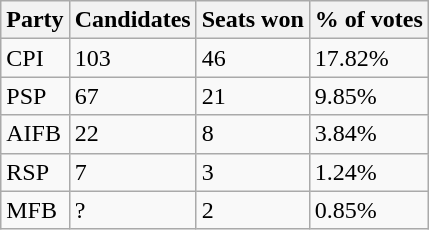<table class="wikitable">
<tr>
<th>Party</th>
<th>Candidates</th>
<th>Seats won</th>
<th>% of votes</th>
</tr>
<tr>
<td>CPI</td>
<td>103</td>
<td>46</td>
<td>17.82%</td>
</tr>
<tr>
<td>PSP</td>
<td>67</td>
<td>21</td>
<td>9.85%</td>
</tr>
<tr>
<td>AIFB</td>
<td>22</td>
<td>8</td>
<td>3.84%</td>
</tr>
<tr>
<td>RSP</td>
<td>7</td>
<td>3</td>
<td>1.24%</td>
</tr>
<tr>
<td>MFB</td>
<td>?</td>
<td>2</td>
<td>0.85%</td>
</tr>
</table>
